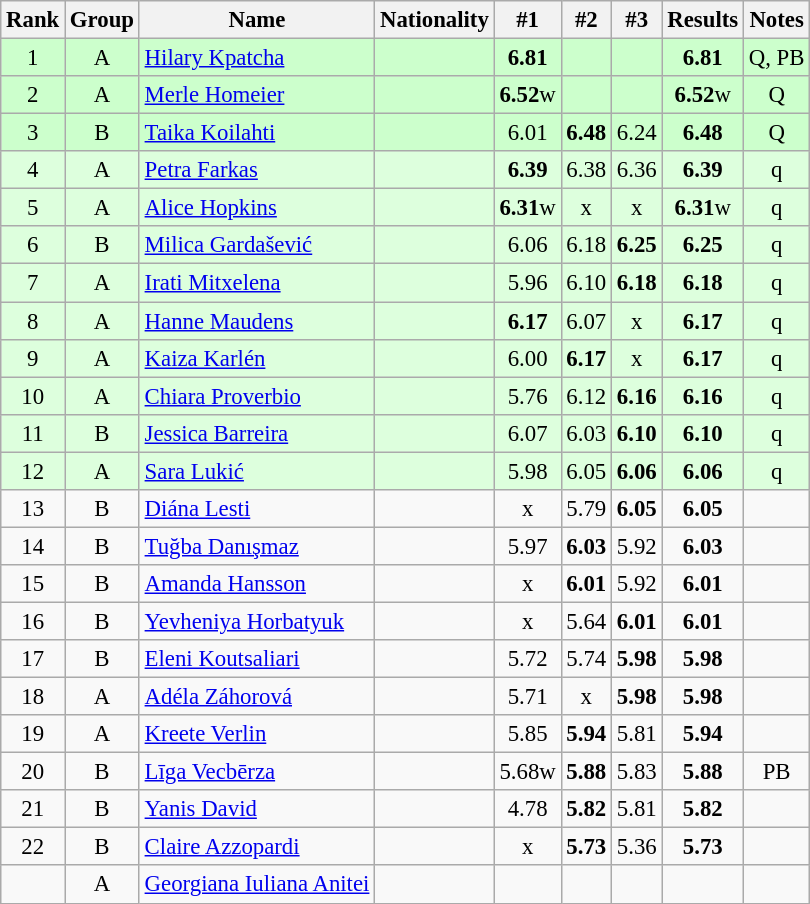<table class="wikitable sortable" style="text-align:center;font-size:95%">
<tr>
<th>Rank</th>
<th>Group</th>
<th>Name</th>
<th>Nationality</th>
<th>#1</th>
<th>#2</th>
<th>#3</th>
<th>Results</th>
<th>Notes</th>
</tr>
<tr bgcolor=ccffcc>
<td>1</td>
<td>A</td>
<td align=left><a href='#'>Hilary Kpatcha</a></td>
<td align=left></td>
<td><strong>6.81</strong></td>
<td></td>
<td></td>
<td><strong>6.81</strong></td>
<td>Q, PB</td>
</tr>
<tr bgcolor=ccffcc>
<td>2</td>
<td>A</td>
<td align=left><a href='#'>Merle Homeier</a></td>
<td align=left></td>
<td><strong>6.52</strong>w</td>
<td></td>
<td></td>
<td><strong>6.52</strong>w</td>
<td>Q</td>
</tr>
<tr bgcolor=ccffcc>
<td>3</td>
<td>B</td>
<td align=left><a href='#'>Taika Koilahti</a></td>
<td align=left></td>
<td>6.01</td>
<td><strong>6.48</strong></td>
<td>6.24</td>
<td><strong>6.48</strong></td>
<td>Q</td>
</tr>
<tr bgcolor=ddffdd>
<td>4</td>
<td>A</td>
<td align=left><a href='#'>Petra Farkas</a></td>
<td align=left></td>
<td><strong>6.39</strong></td>
<td>6.38</td>
<td>6.36</td>
<td><strong>6.39</strong></td>
<td>q</td>
</tr>
<tr bgcolor=ddffdd>
<td>5</td>
<td>A</td>
<td align=left><a href='#'>Alice Hopkins</a></td>
<td align=left></td>
<td><strong>6.31</strong>w</td>
<td>x</td>
<td>x</td>
<td><strong>6.31</strong>w</td>
<td>q</td>
</tr>
<tr bgcolor=ddffdd>
<td>6</td>
<td>B</td>
<td align=left><a href='#'>Milica Gardašević</a></td>
<td align=left></td>
<td>6.06</td>
<td>6.18</td>
<td><strong>6.25</strong></td>
<td><strong>6.25</strong></td>
<td>q</td>
</tr>
<tr bgcolor=ddffdd>
<td>7</td>
<td>A</td>
<td align=left><a href='#'>Irati Mitxelena</a></td>
<td align=left></td>
<td>5.96</td>
<td>6.10</td>
<td><strong>6.18</strong></td>
<td><strong>6.18</strong></td>
<td>q</td>
</tr>
<tr bgcolor=ddffdd>
<td>8</td>
<td>A</td>
<td align=left><a href='#'>Hanne Maudens</a></td>
<td align=left></td>
<td><strong>6.17</strong></td>
<td>6.07</td>
<td>x</td>
<td><strong>6.17</strong></td>
<td>q</td>
</tr>
<tr bgcolor=ddffdd>
<td>9</td>
<td>A</td>
<td align=left><a href='#'>Kaiza Karlén</a></td>
<td align=left></td>
<td>6.00</td>
<td><strong>6.17</strong></td>
<td>x</td>
<td><strong>6.17</strong></td>
<td>q</td>
</tr>
<tr bgcolor=ddffdd>
<td>10</td>
<td>A</td>
<td align=left><a href='#'>Chiara Proverbio</a></td>
<td align=left></td>
<td>5.76</td>
<td>6.12</td>
<td><strong>6.16</strong></td>
<td><strong>6.16</strong></td>
<td>q</td>
</tr>
<tr bgcolor=ddffdd>
<td>11</td>
<td>B</td>
<td align=left><a href='#'>Jessica Barreira</a></td>
<td align=left></td>
<td>6.07</td>
<td>6.03</td>
<td><strong>6.10</strong></td>
<td><strong>6.10</strong></td>
<td>q</td>
</tr>
<tr bgcolor=ddffdd>
<td>12</td>
<td>A</td>
<td align=left><a href='#'>Sara Lukić</a></td>
<td align=left></td>
<td>5.98</td>
<td>6.05</td>
<td><strong>6.06</strong></td>
<td><strong>6.06</strong></td>
<td>q</td>
</tr>
<tr>
<td>13</td>
<td>B</td>
<td align=left><a href='#'>Diána Lesti</a></td>
<td align=left></td>
<td>x</td>
<td>5.79</td>
<td><strong>6.05</strong></td>
<td><strong>6.05</strong></td>
<td></td>
</tr>
<tr>
<td>14</td>
<td>B</td>
<td align=left><a href='#'>Tuğba Danışmaz</a></td>
<td align=left></td>
<td>5.97</td>
<td><strong>6.03</strong></td>
<td>5.92</td>
<td><strong>6.03</strong></td>
<td></td>
</tr>
<tr>
<td>15</td>
<td>B</td>
<td align=left><a href='#'>Amanda Hansson</a></td>
<td align=left></td>
<td>x</td>
<td><strong>6.01</strong></td>
<td>5.92</td>
<td><strong>6.01</strong></td>
<td></td>
</tr>
<tr>
<td>16</td>
<td>B</td>
<td align=left><a href='#'>Yevheniya Horbatyuk</a></td>
<td align=left></td>
<td>x</td>
<td>5.64</td>
<td><strong>6.01</strong></td>
<td><strong>6.01</strong></td>
<td></td>
</tr>
<tr>
<td>17</td>
<td>B</td>
<td align=left><a href='#'>Eleni Koutsaliari</a></td>
<td align=left></td>
<td>5.72</td>
<td>5.74</td>
<td><strong>5.98</strong></td>
<td><strong>5.98</strong></td>
<td></td>
</tr>
<tr>
<td>18</td>
<td>A</td>
<td align=left><a href='#'>Adéla Záhorová</a></td>
<td align=left></td>
<td>5.71</td>
<td>x</td>
<td><strong>5.98</strong></td>
<td><strong>5.98</strong></td>
<td></td>
</tr>
<tr>
<td>19</td>
<td>A</td>
<td align=left><a href='#'>Kreete Verlin</a></td>
<td align=left></td>
<td>5.85</td>
<td><strong>5.94</strong></td>
<td>5.81</td>
<td><strong>5.94</strong></td>
<td></td>
</tr>
<tr>
<td>20</td>
<td>B</td>
<td align=left><a href='#'>Līga Vecbērza</a></td>
<td align=left></td>
<td>5.68w</td>
<td><strong>5.88</strong></td>
<td>5.83</td>
<td><strong>5.88</strong></td>
<td>PB</td>
</tr>
<tr>
<td>21</td>
<td>B</td>
<td align=left><a href='#'>Yanis David</a></td>
<td align=left></td>
<td>4.78</td>
<td><strong>5.82</strong></td>
<td>5.81</td>
<td><strong>5.82</strong></td>
<td></td>
</tr>
<tr>
<td>22</td>
<td>B</td>
<td align=left><a href='#'>Claire Azzopardi</a></td>
<td align=left></td>
<td>x</td>
<td><strong>5.73</strong></td>
<td>5.36</td>
<td><strong>5.73</strong></td>
<td></td>
</tr>
<tr>
<td></td>
<td>A</td>
<td align=left><a href='#'>Georgiana Iuliana Anitei</a></td>
<td align=left></td>
<td></td>
<td></td>
<td></td>
<td><strong></strong></td>
<td></td>
</tr>
</table>
